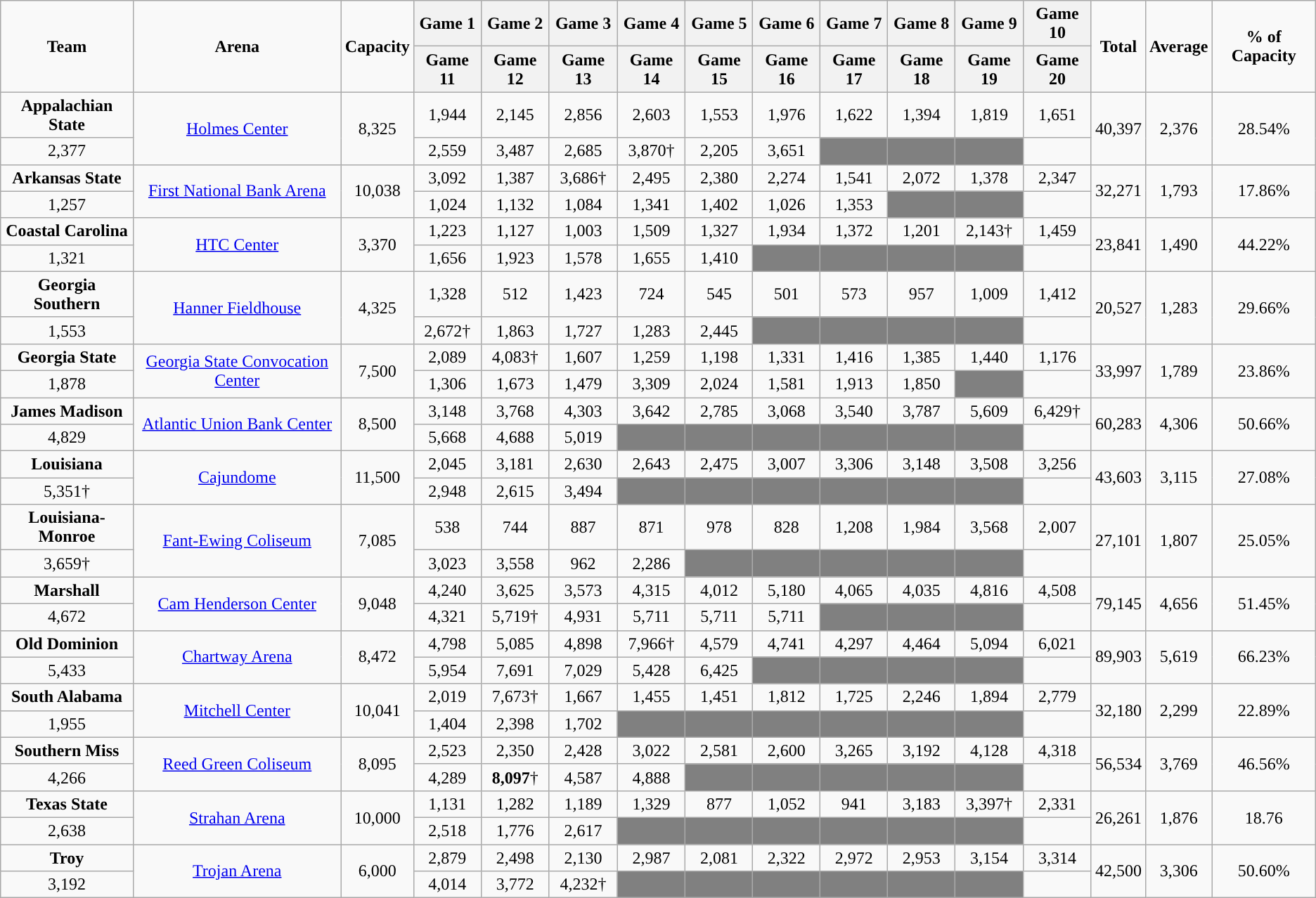<table class="wikitable sortable" style="text-align: center;">
<tr>
<td rowspan=2><strong>Team</strong></td>
<td rowspan=2><strong>Arena</strong></td>
<td rowspan=2><strong>Capacity</strong></td>
<th>Game 1</th>
<th>Game 2</th>
<th>Game 3</th>
<th>Game 4</th>
<th>Game 5</th>
<th>Game 6</th>
<th>Game 7</th>
<th>Game 8</th>
<th>Game 9</th>
<th>Game 10</th>
<td rowspan=2><strong>Total</strong></td>
<td rowspan=2><strong>Average</strong></td>
<td rowspan=2><strong>% of Capacity</strong></td>
</tr>
<tr>
<th>Game 11</th>
<th>Game 12</th>
<th>Game 13</th>
<th>Game 14</th>
<th>Game 15</th>
<th>Game 16</th>
<th>Game 17</th>
<th>Game 18</th>
<th>Game 19</th>
<th>Game 20</th>
</tr>
<tr>
<td style=><strong>Appalachian State</strong></td>
<td rowspan=2><a href='#'>Holmes Center</a></td>
<td rowspan=2>8,325</td>
<td>1,944</td>
<td>2,145</td>
<td>2,856</td>
<td>2,603</td>
<td>1,553</td>
<td>1,976</td>
<td>1,622</td>
<td>1,394</td>
<td>1,819</td>
<td>1,651</td>
<td rowspan=2>40,397</td>
<td rowspan=2>2,376</td>
<td rowspan=2>28.54%</td>
</tr>
<tr>
<td>2,377</td>
<td>2,559</td>
<td>3,487</td>
<td>2,685</td>
<td>3,870†</td>
<td>2,205</td>
<td>3,651</td>
<td style="background:#808080;"></td>
<td style="background:#808080;"></td>
<td style="background:#808080;"></td>
</tr>
<tr>
<td style=><strong>Arkansas State</strong></td>
<td rowspan=2><a href='#'>First National Bank Arena</a></td>
<td rowspan=2>10,038</td>
<td>3,092</td>
<td>1,387</td>
<td>3,686†</td>
<td>2,495</td>
<td>2,380</td>
<td>2,274</td>
<td>1,541</td>
<td>2,072</td>
<td>1,378</td>
<td>2,347</td>
<td rowspan=2>32,271</td>
<td rowspan=2>1,793</td>
<td rowspan=2>17.86%</td>
</tr>
<tr>
<td>1,257</td>
<td>1,024</td>
<td>1,132</td>
<td>1,084</td>
<td>1,341</td>
<td>1,402</td>
<td>1,026</td>
<td>1,353</td>
<td style="background:#808080;"></td>
<td style="background:#808080;"></td>
</tr>
<tr>
<td style=><strong>Coastal Carolina</strong></td>
<td rowspan=2><a href='#'>HTC Center</a></td>
<td rowspan=2>3,370</td>
<td>1,223</td>
<td>1,127</td>
<td>1,003</td>
<td>1,509</td>
<td>1,327</td>
<td>1,934</td>
<td>1,372</td>
<td>1,201</td>
<td>2,143†</td>
<td>1,459</td>
<td rowspan=2>23,841</td>
<td rowspan=2>1,490</td>
<td rowspan=2>44.22%</td>
</tr>
<tr>
<td>1,321</td>
<td>1,656</td>
<td>1,923</td>
<td>1,578</td>
<td>1,655</td>
<td>1,410</td>
<td style="background:#808080;"></td>
<td style="background:#808080;"></td>
<td style="background:#808080;"></td>
<td style="background:#808080;"></td>
</tr>
<tr>
<td style=><strong>Georgia Southern</strong></td>
<td rowspan=2><a href='#'>Hanner Fieldhouse</a></td>
<td rowspan=2>4,325</td>
<td>1,328</td>
<td>512</td>
<td>1,423</td>
<td>724</td>
<td>545</td>
<td>501</td>
<td>573</td>
<td>957</td>
<td>1,009</td>
<td>1,412</td>
<td rowspan=2>20,527</td>
<td rowspan=2>1,283</td>
<td rowspan=2>29.66%</td>
</tr>
<tr>
<td>1,553</td>
<td>2,672†</td>
<td>1,863</td>
<td>1,727</td>
<td>1,283</td>
<td>2,445</td>
<td style="background:#808080;"></td>
<td style="background:#808080;"></td>
<td style="background:#808080;"></td>
<td style="background:#808080;"></td>
</tr>
<tr>
<td style=><strong>Georgia State</strong></td>
<td rowspan=2><a href='#'>Georgia State Convocation Center</a></td>
<td rowspan=2>7,500</td>
<td>2,089</td>
<td>4,083†</td>
<td>1,607</td>
<td>1,259</td>
<td>1,198</td>
<td>1,331</td>
<td>1,416</td>
<td>1,385</td>
<td>1,440</td>
<td>1,176</td>
<td rowspan=2>33,997</td>
<td rowspan=2>1,789</td>
<td rowspan=2>23.86%</td>
</tr>
<tr>
<td>1,878</td>
<td>1,306</td>
<td>1,673</td>
<td>1,479</td>
<td>3,309</td>
<td>2,024</td>
<td>1,581</td>
<td>1,913</td>
<td>1,850</td>
<td style="background:#808080;"></td>
</tr>
<tr>
<td style=><strong>James Madison</strong></td>
<td rowspan=2><a href='#'>Atlantic Union Bank Center</a></td>
<td rowspan=2>8,500</td>
<td>3,148</td>
<td>3,768</td>
<td>4,303</td>
<td>3,642</td>
<td>2,785</td>
<td>3,068</td>
<td>3,540</td>
<td>3,787</td>
<td>5,609</td>
<td>6,429†</td>
<td rowspan=2>60,283</td>
<td rowspan=2>4,306</td>
<td rowspan=2>50.66%</td>
</tr>
<tr>
<td>4,829</td>
<td>5,668</td>
<td>4,688</td>
<td>5,019</td>
<td style="background:#808080;"></td>
<td style="background:#808080;"></td>
<td style="background:#808080;"></td>
<td style="background:#808080;"></td>
<td style="background:#808080;"></td>
<td style="background:#808080;"></td>
</tr>
<tr>
<td style=><strong>Louisiana</strong></td>
<td rowspan=2><a href='#'>Cajundome</a></td>
<td rowspan=2>11,500</td>
<td>2,045</td>
<td>3,181</td>
<td>2,630</td>
<td>2,643</td>
<td>2,475</td>
<td>3,007</td>
<td>3,306</td>
<td>3,148</td>
<td>3,508</td>
<td>3,256</td>
<td rowspan=2>43,603</td>
<td rowspan=2>3,115</td>
<td rowspan=2>27.08%</td>
</tr>
<tr>
<td>5,351†</td>
<td>2,948</td>
<td>2,615</td>
<td>3,494</td>
<td style="background:#808080;"></td>
<td style="background:#808080;"></td>
<td style="background:#808080;"></td>
<td style="background:#808080;"></td>
<td style="background:#808080;"></td>
<td style="background:#808080;"></td>
</tr>
<tr>
<td style=><strong>Louisiana-Monroe</strong></td>
<td rowspan=2><a href='#'>Fant-Ewing Coliseum</a></td>
<td rowspan=2>7,085</td>
<td>538</td>
<td>744</td>
<td>887</td>
<td>871</td>
<td>978</td>
<td>828</td>
<td>1,208</td>
<td>1,984</td>
<td>3,568</td>
<td>2,007</td>
<td rowspan=2>27,101</td>
<td rowspan=2>1,807</td>
<td rowspan=2>25.05%</td>
</tr>
<tr>
<td>3,659†</td>
<td>3,023</td>
<td>3,558</td>
<td>962</td>
<td>2,286</td>
<td style="background:#808080;"></td>
<td style="background:#808080;"></td>
<td style="background:#808080;"></td>
<td style="background:#808080;"></td>
<td style="background:#808080;"></td>
</tr>
<tr>
<td style=><strong>Marshall</strong></td>
<td rowspan=2><a href='#'>Cam Henderson Center</a></td>
<td rowspan=2>9,048</td>
<td>4,240</td>
<td>3,625</td>
<td>3,573</td>
<td>4,315</td>
<td>4,012</td>
<td>5,180</td>
<td>4,065</td>
<td>4,035</td>
<td>4,816</td>
<td>4,508</td>
<td rowspan=2>79,145</td>
<td rowspan=2>4,656</td>
<td rowspan=2>51.45%</td>
</tr>
<tr>
<td>4,672</td>
<td>4,321</td>
<td>5,719†</td>
<td>4,931</td>
<td>5,711</td>
<td>5,711</td>
<td>5,711</td>
<td style="background:#808080;"></td>
<td style="background:#808080;"></td>
<td style="background:#808080;"></td>
</tr>
<tr>
<td style=><strong>Old Dominion</strong></td>
<td rowspan=2><a href='#'>Chartway Arena</a></td>
<td rowspan=2>8,472</td>
<td>4,798</td>
<td>5,085</td>
<td>4,898</td>
<td>7,966†</td>
<td>4,579</td>
<td>4,741</td>
<td>4,297</td>
<td>4,464</td>
<td>5,094</td>
<td>6,021</td>
<td rowspan=2>89,903</td>
<td rowspan=2>5,619</td>
<td rowspan=2>66.23%</td>
</tr>
<tr>
<td>5,433</td>
<td>5,954</td>
<td>7,691</td>
<td>7,029</td>
<td>5,428</td>
<td>6,425</td>
<td style="background:#808080;"></td>
<td style="background:#808080;"></td>
<td style="background:#808080;"></td>
<td style="background:#808080;"></td>
</tr>
<tr>
<td style=><strong>South Alabama</strong></td>
<td rowspan=2><a href='#'>Mitchell Center</a></td>
<td rowspan=2>10,041</td>
<td>2,019</td>
<td>7,673†</td>
<td>1,667</td>
<td>1,455</td>
<td>1,451</td>
<td>1,812</td>
<td>1,725</td>
<td>2,246</td>
<td>1,894</td>
<td>2,779</td>
<td rowspan=2>32,180</td>
<td rowspan=2>2,299</td>
<td rowspan=2>22.89%</td>
</tr>
<tr>
<td>1,955</td>
<td>1,404</td>
<td>2,398</td>
<td>1,702</td>
<td style="background:#808080;"></td>
<td style="background:#808080;"></td>
<td style="background:#808080;"></td>
<td style="background:#808080;"></td>
<td style="background:#808080;"></td>
<td style="background:#808080;"></td>
</tr>
<tr>
<td style=><strong>Southern Miss</strong></td>
<td rowspan=2><a href='#'>Reed Green Coliseum</a></td>
<td rowspan=2>8,095</td>
<td>2,523</td>
<td>2,350</td>
<td>2,428</td>
<td>3,022</td>
<td>2,581</td>
<td>2,600</td>
<td>3,265</td>
<td>3,192</td>
<td>4,128</td>
<td>4,318</td>
<td rowspan=2>56,534</td>
<td rowspan=2>3,769</td>
<td rowspan=2>46.56%</td>
</tr>
<tr>
<td>4,266</td>
<td>4,289</td>
<td><strong>8,097</strong>†</td>
<td>4,587</td>
<td>4,888</td>
<td style="background:#808080;"></td>
<td style="background:#808080;"></td>
<td style="background:#808080;"></td>
<td style="background:#808080;"></td>
<td style="background:#808080;"></td>
</tr>
<tr>
<td style=><strong>Texas State</strong></td>
<td rowspan=2><a href='#'>Strahan Arena</a></td>
<td rowspan=2>10,000</td>
<td>1,131</td>
<td>1,282</td>
<td>1,189</td>
<td>1,329</td>
<td>877</td>
<td>1,052</td>
<td>941</td>
<td>3,183</td>
<td>3,397†</td>
<td>2,331</td>
<td rowspan=2>26,261</td>
<td rowspan=2>1,876</td>
<td rowspan=2>18.76</td>
</tr>
<tr>
<td>2,638</td>
<td>2,518</td>
<td>1,776</td>
<td>2,617</td>
<td style="background:#808080;"></td>
<td style="background:#808080;"></td>
<td style="background:#808080;"></td>
<td style="background:#808080;"></td>
<td style="background:#808080;"></td>
<td style="background:#808080;"></td>
</tr>
<tr>
<td style=><strong>Troy</strong></td>
<td rowspan=2><a href='#'>Trojan Arena</a></td>
<td rowspan=2>6,000</td>
<td>2,879</td>
<td>2,498</td>
<td>2,130</td>
<td>2,987</td>
<td>2,081</td>
<td>2,322</td>
<td>2,972</td>
<td>2,953</td>
<td>3,154</td>
<td>3,314</td>
<td rowspan=2>42,500</td>
<td rowspan=2>3,306</td>
<td rowspan=2>50.60%</td>
</tr>
<tr>
<td>3,192</td>
<td>4,014</td>
<td>3,772</td>
<td>4,232†</td>
<td style="background:#808080;"></td>
<td style="background:#808080;"></td>
<td style="background:#808080;"></td>
<td style="background:#808080;"></td>
<td style="background:#808080;"></td>
<td style="background:#808080;"></td>
</tr>
</table>
